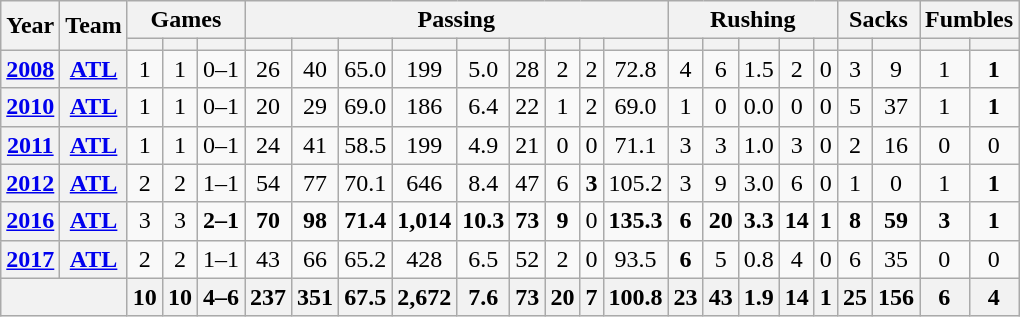<table class="wikitable" style="text-align:center;">
<tr>
<th rowspan="2">Year</th>
<th rowspan="2">Team</th>
<th colspan="3">Games</th>
<th colspan="9">Passing</th>
<th colspan="5">Rushing</th>
<th colspan="2">Sacks</th>
<th colspan="2">Fumbles</th>
</tr>
<tr>
<th></th>
<th></th>
<th></th>
<th></th>
<th></th>
<th></th>
<th></th>
<th></th>
<th></th>
<th></th>
<th></th>
<th></th>
<th></th>
<th></th>
<th></th>
<th></th>
<th></th>
<th></th>
<th></th>
<th></th>
<th></th>
</tr>
<tr>
<th><a href='#'>2008</a></th>
<th><a href='#'>ATL</a></th>
<td>1</td>
<td>1</td>
<td>0–1</td>
<td>26</td>
<td>40</td>
<td>65.0</td>
<td>199</td>
<td>5.0</td>
<td>28</td>
<td>2</td>
<td>2</td>
<td>72.8</td>
<td>4</td>
<td>6</td>
<td>1.5</td>
<td>2</td>
<td>0</td>
<td>3</td>
<td>9</td>
<td>1</td>
<td><strong>1</strong></td>
</tr>
<tr>
<th><a href='#'>2010</a></th>
<th><a href='#'>ATL</a></th>
<td>1</td>
<td>1</td>
<td>0–1</td>
<td>20</td>
<td>29</td>
<td>69.0</td>
<td>186</td>
<td>6.4</td>
<td>22</td>
<td>1</td>
<td>2</td>
<td>69.0</td>
<td>1</td>
<td>0</td>
<td>0.0</td>
<td>0</td>
<td>0</td>
<td>5</td>
<td>37</td>
<td>1</td>
<td><strong>1</strong></td>
</tr>
<tr>
<th><a href='#'>2011</a></th>
<th><a href='#'>ATL</a></th>
<td>1</td>
<td>1</td>
<td>0–1</td>
<td>24</td>
<td>41</td>
<td>58.5</td>
<td>199</td>
<td>4.9</td>
<td>21</td>
<td>0</td>
<td>0</td>
<td>71.1</td>
<td>3</td>
<td>3</td>
<td>1.0</td>
<td>3</td>
<td>0</td>
<td>2</td>
<td>16</td>
<td>0</td>
<td>0</td>
</tr>
<tr>
<th><a href='#'>2012</a></th>
<th><a href='#'>ATL</a></th>
<td>2</td>
<td>2</td>
<td>1–1</td>
<td>54</td>
<td>77</td>
<td>70.1</td>
<td>646</td>
<td>8.4</td>
<td>47</td>
<td>6</td>
<td><strong>3</strong></td>
<td>105.2</td>
<td>3</td>
<td>9</td>
<td>3.0</td>
<td>6</td>
<td>0</td>
<td>1</td>
<td>0</td>
<td>1</td>
<td><strong>1</strong></td>
</tr>
<tr>
<th><a href='#'>2016</a></th>
<th><a href='#'>ATL</a></th>
<td>3</td>
<td>3</td>
<td><strong>2–1</strong></td>
<td><strong>70</strong></td>
<td><strong>98</strong></td>
<td><strong>71.4</strong></td>
<td><strong>1,014</strong></td>
<td><strong>10.3</strong></td>
<td><strong>73</strong></td>
<td><strong>9</strong></td>
<td>0</td>
<td><strong>135.3</strong></td>
<td><strong>6</strong></td>
<td><strong>20</strong></td>
<td><strong>3.3</strong></td>
<td><strong>14</strong></td>
<td><strong>1</strong></td>
<td><strong>8</strong></td>
<td><strong>59</strong></td>
<td><strong>3</strong></td>
<td><strong>1</strong></td>
</tr>
<tr>
<th><a href='#'>2017</a></th>
<th><a href='#'>ATL</a></th>
<td>2</td>
<td>2</td>
<td>1–1</td>
<td>43</td>
<td>66</td>
<td>65.2</td>
<td>428</td>
<td>6.5</td>
<td>52</td>
<td>2</td>
<td>0</td>
<td>93.5</td>
<td><strong>6</strong></td>
<td>5</td>
<td>0.8</td>
<td>4</td>
<td>0</td>
<td>6</td>
<td>35</td>
<td>0</td>
<td>0</td>
</tr>
<tr>
<th colspan="2"></th>
<th>10</th>
<th>10</th>
<th>4–6</th>
<th>237</th>
<th>351</th>
<th>67.5</th>
<th>2,672</th>
<th>7.6</th>
<th>73</th>
<th>20</th>
<th>7</th>
<th>100.8</th>
<th>23</th>
<th>43</th>
<th>1.9</th>
<th>14</th>
<th>1</th>
<th>25</th>
<th>156</th>
<th>6</th>
<th>4</th>
</tr>
</table>
